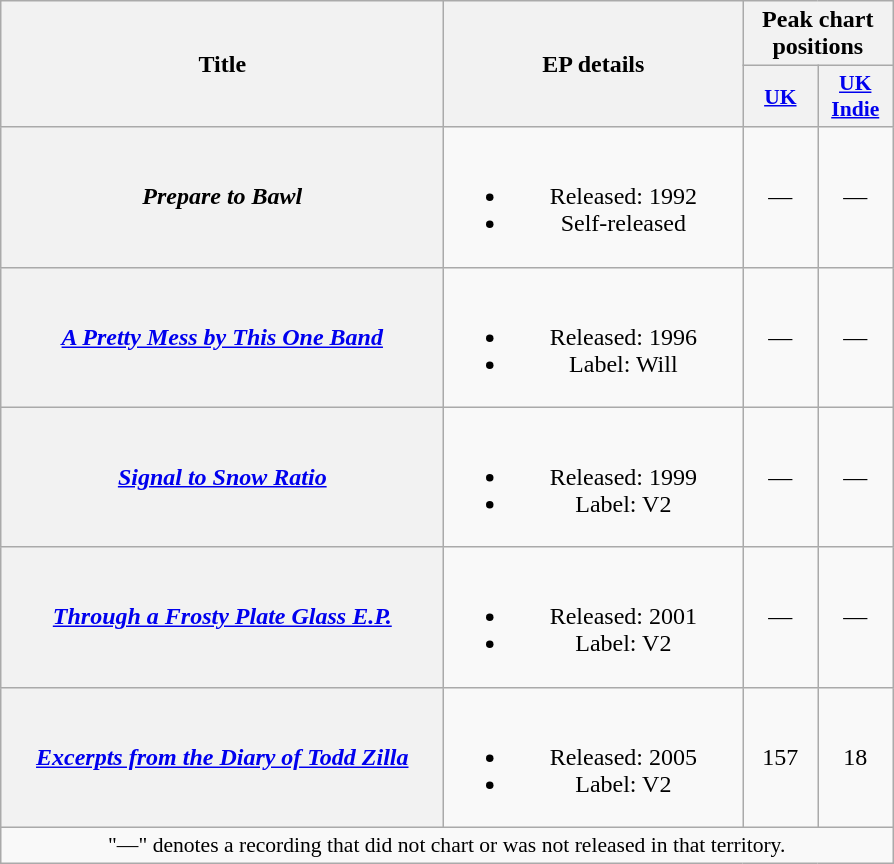<table class="wikitable plainrowheaders" style="text-align:center;">
<tr>
<th scope="col" rowspan="2" style="width:18em;">Title</th>
<th scope="col" rowspan="2" style="width:12em;">EP details</th>
<th colspan="2" scope="col">Peak chart positions</th>
</tr>
<tr>
<th scope="col" style="width:3em;font-size:90%;"><a href='#'>UK</a><br></th>
<th scope="col" style="width:3em;font-size:90%;"><a href='#'>UK<br>Indie</a><br></th>
</tr>
<tr>
<th scope="row"><em>Prepare to Bawl</em></th>
<td><br><ul><li>Released: 1992</li><li>Self-released</li></ul></td>
<td>—</td>
<td>—</td>
</tr>
<tr>
<th scope="row"><em><a href='#'>A Pretty Mess by This One Band</a></em></th>
<td><br><ul><li>Released: 1996</li><li>Label: Will</li></ul></td>
<td>—</td>
<td>—</td>
</tr>
<tr>
<th scope="row"><em><a href='#'>Signal to Snow Ratio</a></em></th>
<td><br><ul><li>Released: 1999</li><li>Label: V2</li></ul></td>
<td>—</td>
<td>—</td>
</tr>
<tr>
<th scope="row"><em><a href='#'>Through a Frosty Plate Glass E.P.</a></em></th>
<td><br><ul><li>Released: 2001</li><li>Label: V2</li></ul></td>
<td>—</td>
<td>—</td>
</tr>
<tr>
<th scope="row"><em><a href='#'>Excerpts from the Diary of Todd Zilla</a></em></th>
<td><br><ul><li>Released: 2005</li><li>Label: V2</li></ul></td>
<td>157</td>
<td>18</td>
</tr>
<tr>
<td colspan="13" style="font-size:90%">"—" denotes a recording that did not chart or was not released in that territory.</td>
</tr>
</table>
